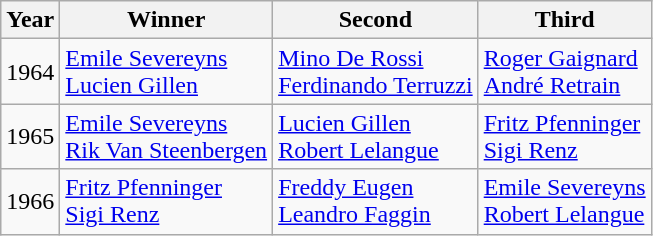<table class="wikitable">
<tr>
<th>Year</th>
<th>Winner</th>
<th>Second</th>
<th>Third</th>
</tr>
<tr>
<td>1964</td>
<td> <a href='#'>Emile Severeyns</a> <br>  <a href='#'>Lucien Gillen</a></td>
<td> <a href='#'>Mino De Rossi</a> <br>  <a href='#'>Ferdinando Terruzzi</a></td>
<td> <a href='#'>Roger Gaignard</a> <br>  <a href='#'>André Retrain</a></td>
</tr>
<tr>
<td>1965</td>
<td> <a href='#'>Emile Severeyns</a> <br>  <a href='#'>Rik Van Steenbergen</a></td>
<td> <a href='#'>Lucien Gillen</a> <br>  <a href='#'>Robert Lelangue</a></td>
<td> <a href='#'>Fritz Pfenninger</a> <br>  <a href='#'>Sigi Renz</a></td>
</tr>
<tr>
<td>1966</td>
<td> <a href='#'>Fritz Pfenninger</a> <br>  <a href='#'>Sigi Renz</a></td>
<td> <a href='#'>Freddy Eugen</a> <br>  <a href='#'>Leandro Faggin</a></td>
<td> <a href='#'>Emile Severeyns</a> <br>  <a href='#'>Robert Lelangue</a></td>
</tr>
</table>
